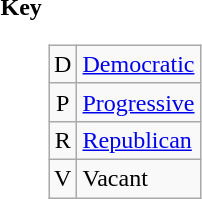<table>
<tr valign=top>
<th>Key</th>
<td><br><table class=wikitable>
<tr>
<td align=center >D</td>
<td><a href='#'>Democratic</a></td>
</tr>
<tr>
<td align=center >P</td>
<td><a href='#'>Progressive</a></td>
</tr>
<tr>
<td align=center >R</td>
<td><a href='#'>Republican</a></td>
</tr>
<tr>
<td align=center >V</td>
<td>Vacant</td>
</tr>
</table>
</td>
</tr>
</table>
